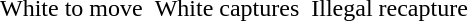<table border="0" cellspacing="0" cellpadding="0">
<tr valign="top">
<td><br></td>
<td>  </td>
<td><br></td>
<td>  </td>
<td><br></td>
</tr>
<tr valign="top">
<td>White to move</td>
<td>  </td>
<td>White captures</td>
<td>  </td>
<td>Illegal recapture</td>
</tr>
</table>
